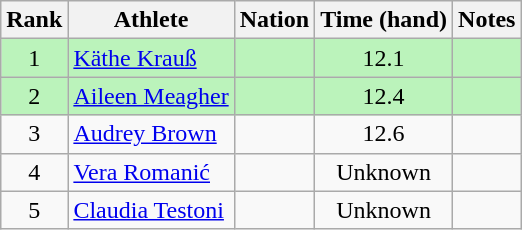<table class="wikitable sortable" style="text-align:center">
<tr>
<th>Rank</th>
<th>Athlete</th>
<th>Nation</th>
<th>Time (hand)</th>
<th>Notes</th>
</tr>
<tr bgcolor=#bbf3bb>
<td>1</td>
<td align=left><a href='#'>Käthe Krauß</a></td>
<td align=left></td>
<td>12.1</td>
<td></td>
</tr>
<tr bgcolor=#bbf3bb>
<td>2</td>
<td align=left><a href='#'>Aileen Meagher</a></td>
<td align=left></td>
<td>12.4</td>
<td></td>
</tr>
<tr>
<td>3</td>
<td align=left><a href='#'>Audrey Brown</a></td>
<td align=left></td>
<td>12.6</td>
<td></td>
</tr>
<tr>
<td>4</td>
<td align=left><a href='#'>Vera Romanić</a></td>
<td align=left></td>
<td>Unknown</td>
<td></td>
</tr>
<tr>
<td>5</td>
<td align=left><a href='#'>Claudia Testoni</a></td>
<td align=left></td>
<td>Unknown</td>
<td></td>
</tr>
</table>
